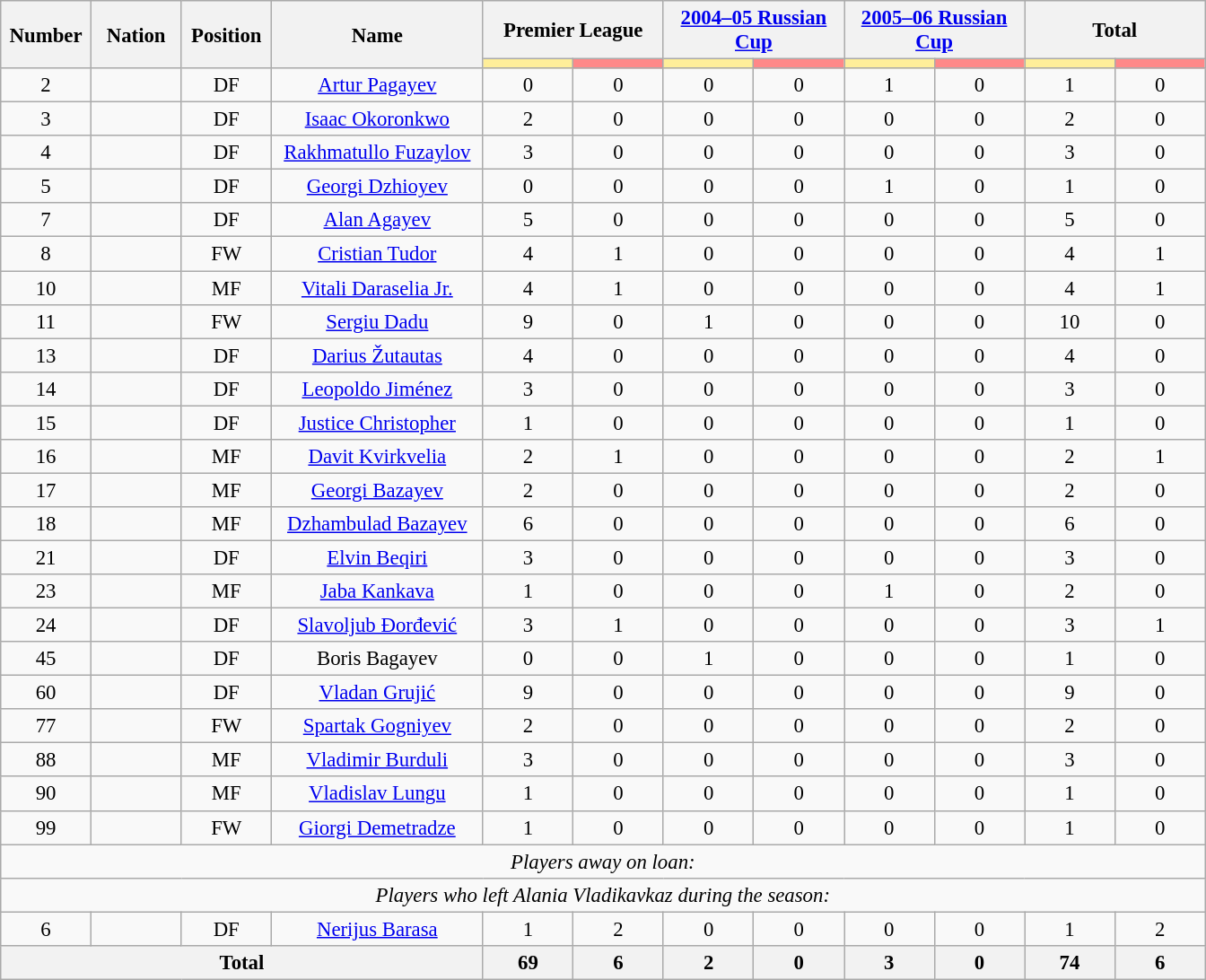<table class="wikitable" style="font-size: 95%; text-align: center;">
<tr>
<th rowspan=2 width=60>Number</th>
<th rowspan=2 width=60>Nation</th>
<th rowspan=2 width=60>Position</th>
<th rowspan=2 width=150>Name</th>
<th colspan=2>Premier League</th>
<th colspan=2><a href='#'>2004–05 Russian Cup</a></th>
<th colspan=2><a href='#'>2005–06 Russian Cup</a></th>
<th colspan=2>Total</th>
</tr>
<tr>
<th style="width:60px; background:#fe9;"></th>
<th style="width:60px; background:#ff8888;"></th>
<th style="width:60px; background:#fe9;"></th>
<th style="width:60px; background:#ff8888;"></th>
<th style="width:60px; background:#fe9;"></th>
<th style="width:60px; background:#ff8888;"></th>
<th style="width:60px; background:#fe9;"></th>
<th style="width:60px; background:#ff8888;"></th>
</tr>
<tr>
<td>2</td>
<td></td>
<td>DF</td>
<td><a href='#'>Artur Pagayev</a></td>
<td>0</td>
<td>0</td>
<td>0</td>
<td>0</td>
<td>1</td>
<td>0</td>
<td>1</td>
<td>0</td>
</tr>
<tr>
<td>3</td>
<td></td>
<td>DF</td>
<td><a href='#'>Isaac Okoronkwo</a></td>
<td>2</td>
<td>0</td>
<td>0</td>
<td>0</td>
<td>0</td>
<td>0</td>
<td>2</td>
<td>0</td>
</tr>
<tr>
<td>4</td>
<td></td>
<td>DF</td>
<td><a href='#'>Rakhmatullo Fuzaylov</a></td>
<td>3</td>
<td>0</td>
<td>0</td>
<td>0</td>
<td>0</td>
<td>0</td>
<td>3</td>
<td>0</td>
</tr>
<tr>
<td>5</td>
<td></td>
<td>DF</td>
<td><a href='#'>Georgi Dzhioyev</a></td>
<td>0</td>
<td>0</td>
<td>0</td>
<td>0</td>
<td>1</td>
<td>0</td>
<td>1</td>
<td>0</td>
</tr>
<tr>
<td>7</td>
<td></td>
<td>DF</td>
<td><a href='#'>Alan Agayev</a></td>
<td>5</td>
<td>0</td>
<td>0</td>
<td>0</td>
<td>0</td>
<td>0</td>
<td>5</td>
<td>0</td>
</tr>
<tr>
<td>8</td>
<td></td>
<td>FW</td>
<td><a href='#'>Cristian Tudor</a></td>
<td>4</td>
<td>1</td>
<td>0</td>
<td>0</td>
<td>0</td>
<td>0</td>
<td>4</td>
<td>1</td>
</tr>
<tr>
<td>10</td>
<td></td>
<td>MF</td>
<td><a href='#'>Vitali Daraselia Jr.</a></td>
<td>4</td>
<td>1</td>
<td>0</td>
<td>0</td>
<td>0</td>
<td>0</td>
<td>4</td>
<td>1</td>
</tr>
<tr>
<td>11</td>
<td></td>
<td>FW</td>
<td><a href='#'>Sergiu Dadu</a></td>
<td>9</td>
<td>0</td>
<td>1</td>
<td>0</td>
<td>0</td>
<td>0</td>
<td>10</td>
<td>0</td>
</tr>
<tr>
<td>13</td>
<td></td>
<td>DF</td>
<td><a href='#'>Darius Žutautas</a></td>
<td>4</td>
<td>0</td>
<td>0</td>
<td>0</td>
<td>0</td>
<td>0</td>
<td>4</td>
<td>0</td>
</tr>
<tr>
<td>14</td>
<td></td>
<td>DF</td>
<td><a href='#'>Leopoldo Jiménez</a></td>
<td>3</td>
<td>0</td>
<td>0</td>
<td>0</td>
<td>0</td>
<td>0</td>
<td>3</td>
<td>0</td>
</tr>
<tr>
<td>15</td>
<td></td>
<td>DF</td>
<td><a href='#'>Justice Christopher</a></td>
<td>1</td>
<td>0</td>
<td>0</td>
<td>0</td>
<td>0</td>
<td>0</td>
<td>1</td>
<td>0</td>
</tr>
<tr>
<td>16</td>
<td></td>
<td>MF</td>
<td><a href='#'>Davit Kvirkvelia</a></td>
<td>2</td>
<td>1</td>
<td>0</td>
<td>0</td>
<td>0</td>
<td>0</td>
<td>2</td>
<td>1</td>
</tr>
<tr>
<td>17</td>
<td></td>
<td>MF</td>
<td><a href='#'>Georgi Bazayev</a></td>
<td>2</td>
<td>0</td>
<td>0</td>
<td>0</td>
<td>0</td>
<td>0</td>
<td>2</td>
<td>0</td>
</tr>
<tr>
<td>18</td>
<td></td>
<td>MF</td>
<td><a href='#'>Dzhambulad Bazayev</a></td>
<td>6</td>
<td>0</td>
<td>0</td>
<td>0</td>
<td>0</td>
<td>0</td>
<td>6</td>
<td>0</td>
</tr>
<tr>
<td>21</td>
<td></td>
<td>DF</td>
<td><a href='#'>Elvin Beqiri</a></td>
<td>3</td>
<td>0</td>
<td>0</td>
<td>0</td>
<td>0</td>
<td>0</td>
<td>3</td>
<td>0</td>
</tr>
<tr>
<td>23</td>
<td></td>
<td>MF</td>
<td><a href='#'>Jaba Kankava</a></td>
<td>1</td>
<td>0</td>
<td>0</td>
<td>0</td>
<td>1</td>
<td>0</td>
<td>2</td>
<td>0</td>
</tr>
<tr>
<td>24</td>
<td></td>
<td>DF</td>
<td><a href='#'>Slavoljub Đorđević</a></td>
<td>3</td>
<td>1</td>
<td>0</td>
<td>0</td>
<td>0</td>
<td>0</td>
<td>3</td>
<td>1</td>
</tr>
<tr>
<td>45</td>
<td></td>
<td>DF</td>
<td>Boris Bagayev</td>
<td>0</td>
<td>0</td>
<td>1</td>
<td>0</td>
<td>0</td>
<td>0</td>
<td>1</td>
<td>0</td>
</tr>
<tr>
<td>60</td>
<td></td>
<td>DF</td>
<td><a href='#'>Vladan Grujić</a></td>
<td>9</td>
<td>0</td>
<td>0</td>
<td>0</td>
<td>0</td>
<td>0</td>
<td>9</td>
<td>0</td>
</tr>
<tr>
<td>77</td>
<td></td>
<td>FW</td>
<td><a href='#'>Spartak Gogniyev</a></td>
<td>2</td>
<td>0</td>
<td>0</td>
<td>0</td>
<td>0</td>
<td>0</td>
<td>2</td>
<td>0</td>
</tr>
<tr>
<td>88</td>
<td></td>
<td>MF</td>
<td><a href='#'>Vladimir Burduli</a></td>
<td>3</td>
<td>0</td>
<td>0</td>
<td>0</td>
<td>0</td>
<td>0</td>
<td>3</td>
<td>0</td>
</tr>
<tr>
<td>90</td>
<td></td>
<td>MF</td>
<td><a href='#'>Vladislav Lungu</a></td>
<td>1</td>
<td>0</td>
<td>0</td>
<td>0</td>
<td>0</td>
<td>0</td>
<td>1</td>
<td>0</td>
</tr>
<tr>
<td>99</td>
<td></td>
<td>FW</td>
<td><a href='#'>Giorgi Demetradze</a></td>
<td>1</td>
<td>0</td>
<td>0</td>
<td>0</td>
<td>0</td>
<td>0</td>
<td>1</td>
<td>0</td>
</tr>
<tr>
<td colspan="14"><em>Players away on loan:</em></td>
</tr>
<tr>
<td colspan="14"><em>Players who left Alania Vladikavkaz during the season:</em></td>
</tr>
<tr>
<td>6</td>
<td></td>
<td>DF</td>
<td><a href='#'>Nerijus Barasa</a></td>
<td>1</td>
<td>2</td>
<td>0</td>
<td>0</td>
<td>0</td>
<td>0</td>
<td>1</td>
<td>2</td>
</tr>
<tr>
<th colspan=4>Total</th>
<th>69</th>
<th>6</th>
<th>2</th>
<th>0</th>
<th>3</th>
<th>0</th>
<th>74</th>
<th>6</th>
</tr>
</table>
